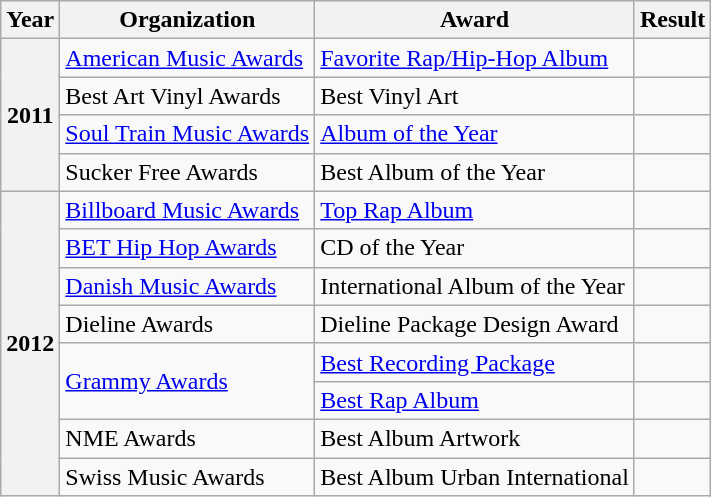<table class="wikitable sortable plainrowheaders">
<tr>
<th scope="col">Year</th>
<th scope="col">Organization</th>
<th scope="col">Award</th>
<th scope="col">Result</th>
</tr>
<tr>
<th scope="row" rowspan="4">2011</th>
<td><a href='#'>American Music Awards</a></td>
<td><a href='#'>Favorite Rap/Hip-Hop Album</a></td>
<td></td>
</tr>
<tr>
<td>Best Art Vinyl Awards</td>
<td>Best Vinyl Art</td>
<td></td>
</tr>
<tr>
<td><a href='#'>Soul Train Music Awards</a></td>
<td><a href='#'>Album of the Year</a></td>
<td></td>
</tr>
<tr>
<td>Sucker Free Awards</td>
<td>Best Album of the Year</td>
<td></td>
</tr>
<tr>
<th scope="row" rowspan="8">2012</th>
<td><a href='#'>Billboard Music Awards</a></td>
<td><a href='#'>Top Rap Album</a></td>
<td></td>
</tr>
<tr>
<td><a href='#'>BET Hip Hop Awards</a></td>
<td>CD of the Year</td>
<td></td>
</tr>
<tr>
<td><a href='#'>Danish Music Awards</a></td>
<td>International Album of the Year</td>
<td></td>
</tr>
<tr>
<td>Dieline Awards</td>
<td>Dieline Package Design Award</td>
<td></td>
</tr>
<tr>
<td rowspan="2"><a href='#'>Grammy Awards</a></td>
<td><a href='#'>Best Recording Package</a></td>
<td></td>
</tr>
<tr>
<td><a href='#'>Best Rap Album</a></td>
<td></td>
</tr>
<tr>
<td>NME Awards</td>
<td>Best Album Artwork</td>
<td></td>
</tr>
<tr>
<td>Swiss Music Awards</td>
<td>Best Album Urban International</td>
<td></td>
</tr>
</table>
